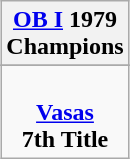<table class="wikitable" style="text-align: center; margin: 0 auto;">
<tr>
<th><a href='#'>OB I</a> 1979<br>Champions</th>
</tr>
<tr>
</tr>
<tr>
<td> <br><strong><a href='#'>Vasas</a></strong><br><strong>7th Title</strong></td>
</tr>
</table>
